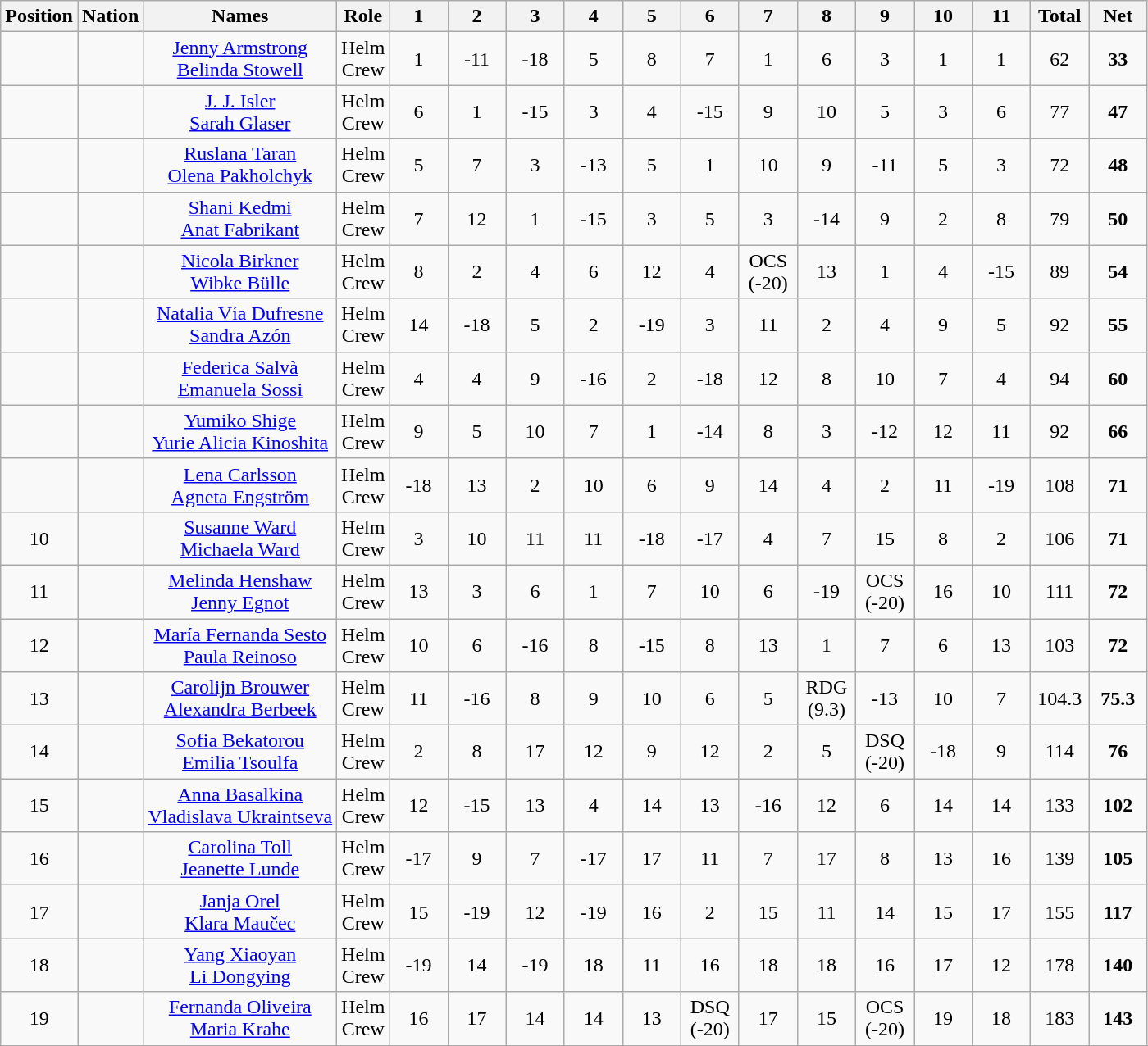<table class="sortable wikitable" style="text-align:center;">
<tr>
<th>Position</th>
<th>Nation</th>
<th>Names</th>
<th>Role</th>
<th width=40>1</th>
<th width=40>2</th>
<th width=40>3</th>
<th width=40>4</th>
<th width=40>5</th>
<th width=40>6</th>
<th width=40>7</th>
<th width=40>8</th>
<th width=40>9</th>
<th width=40>10</th>
<th width=40>11</th>
<th width=40>Total</th>
<th width=40>Net</th>
</tr>
<tr>
<td></td>
<td align=left></td>
<td><a href='#'>Jenny Armstrong</a> <br>  <a href='#'>Belinda Stowell</a></td>
<td>Helm <br> Crew</td>
<td>1</td>
<td>-11</td>
<td>-18</td>
<td>5</td>
<td>8</td>
<td>7</td>
<td>1</td>
<td>6</td>
<td>3</td>
<td>1</td>
<td>1</td>
<td>62</td>
<td><strong>33</strong></td>
</tr>
<tr>
<td></td>
<td align=left></td>
<td><a href='#'>J. J. Isler</a> <br>  <a href='#'>Sarah Glaser</a></td>
<td>Helm <br> Crew</td>
<td>6</td>
<td>1</td>
<td>-15</td>
<td>3</td>
<td>4</td>
<td>-15</td>
<td>9</td>
<td>10</td>
<td>5</td>
<td>3</td>
<td>6</td>
<td>77</td>
<td><strong>47</strong></td>
</tr>
<tr>
<td></td>
<td align=left></td>
<td><a href='#'>Ruslana Taran</a> <br>  <a href='#'>Olena Pakholchyk</a></td>
<td>Helm <br> Crew</td>
<td>5</td>
<td>7</td>
<td>3</td>
<td>-13</td>
<td>5</td>
<td>1</td>
<td>10</td>
<td>9</td>
<td>-11</td>
<td>5</td>
<td>3</td>
<td>72</td>
<td><strong>48</strong></td>
</tr>
<tr>
<td></td>
<td align=left></td>
<td><a href='#'>Shani Kedmi</a> <br>  <a href='#'>Anat Fabrikant</a></td>
<td>Helm <br> Crew</td>
<td>7</td>
<td>12</td>
<td>1</td>
<td>-15</td>
<td>3</td>
<td>5</td>
<td>3</td>
<td>-14</td>
<td>9</td>
<td>2</td>
<td>8</td>
<td>79</td>
<td><strong>50</strong></td>
</tr>
<tr>
<td></td>
<td align=left></td>
<td><a href='#'>Nicola Birkner</a> <br>  <a href='#'>Wibke Bülle</a></td>
<td>Helm <br> Crew</td>
<td>8</td>
<td>2</td>
<td>4</td>
<td>6</td>
<td>12</td>
<td>4</td>
<td>OCS (-20)</td>
<td>13</td>
<td>1</td>
<td>4</td>
<td>-15</td>
<td>89</td>
<td><strong>54</strong></td>
</tr>
<tr>
<td></td>
<td align=left></td>
<td><a href='#'>Natalia Vía Dufresne</a> <br>  <a href='#'>Sandra Azón</a></td>
<td>Helm <br> Crew</td>
<td>14</td>
<td>-18</td>
<td>5</td>
<td>2</td>
<td>-19</td>
<td>3</td>
<td>11</td>
<td>2</td>
<td>4</td>
<td>9</td>
<td>5</td>
<td>92</td>
<td><strong>55</strong></td>
</tr>
<tr>
<td></td>
<td align=left></td>
<td><a href='#'>Federica Salvà</a> <br>  <a href='#'>Emanuela Sossi</a></td>
<td>Helm <br> Crew</td>
<td>4</td>
<td>4</td>
<td>9</td>
<td>-16</td>
<td>2</td>
<td>-18</td>
<td>12</td>
<td>8</td>
<td>10</td>
<td>7</td>
<td>4</td>
<td>94</td>
<td><strong>60</strong></td>
</tr>
<tr>
<td></td>
<td align=left></td>
<td><a href='#'>Yumiko Shige</a> <br>  <a href='#'>Yurie Alicia Kinoshita</a></td>
<td>Helm <br> Crew</td>
<td>9</td>
<td>5</td>
<td>10</td>
<td>7</td>
<td>1</td>
<td>-14</td>
<td>8</td>
<td>3</td>
<td>-12</td>
<td>12</td>
<td>11</td>
<td>92</td>
<td><strong>66</strong></td>
</tr>
<tr>
<td></td>
<td align=left></td>
<td><a href='#'>Lena Carlsson</a> <br>  <a href='#'>Agneta Engström</a></td>
<td>Helm <br> Crew</td>
<td>-18</td>
<td>13</td>
<td>2</td>
<td>10</td>
<td>6</td>
<td>9</td>
<td>14</td>
<td>4</td>
<td>2</td>
<td>11</td>
<td>-19</td>
<td>108</td>
<td><strong>71</strong></td>
</tr>
<tr>
<td>10</td>
<td align=left></td>
<td><a href='#'>Susanne Ward</a> <br>  <a href='#'>Michaela Ward</a></td>
<td>Helm <br> Crew</td>
<td>3</td>
<td>10</td>
<td>11</td>
<td>11</td>
<td>-18</td>
<td>-17</td>
<td>4</td>
<td>7</td>
<td>15</td>
<td>8</td>
<td>2</td>
<td>106</td>
<td><strong>71</strong></td>
</tr>
<tr>
<td>11</td>
<td align=left></td>
<td><a href='#'>Melinda Henshaw</a> <br>  <a href='#'>Jenny Egnot</a></td>
<td>Helm <br> Crew</td>
<td>13</td>
<td>3</td>
<td>6</td>
<td>1</td>
<td>7</td>
<td>10</td>
<td>6</td>
<td>-19</td>
<td>OCS (-20)</td>
<td>16</td>
<td>10</td>
<td>111</td>
<td><strong>72</strong></td>
</tr>
<tr>
<td>12</td>
<td align=left></td>
<td><a href='#'>María Fernanda Sesto</a> <br>  <a href='#'>Paula Reinoso</a></td>
<td>Helm <br> Crew</td>
<td>10</td>
<td>6</td>
<td>-16</td>
<td>8</td>
<td>-15</td>
<td>8</td>
<td>13</td>
<td>1</td>
<td>7</td>
<td>6</td>
<td>13</td>
<td>103</td>
<td><strong>72</strong></td>
</tr>
<tr>
<td>13</td>
<td align=left></td>
<td><a href='#'>Carolijn Brouwer</a> <br>  <a href='#'>Alexandra Berbeek</a></td>
<td>Helm <br> Crew</td>
<td>11</td>
<td>-16</td>
<td>8</td>
<td>9</td>
<td>10</td>
<td>6</td>
<td>5</td>
<td>RDG (9.3)</td>
<td>-13</td>
<td>10</td>
<td>7</td>
<td>104.3</td>
<td><strong>75.3</strong></td>
</tr>
<tr>
<td>14</td>
<td align=left></td>
<td><a href='#'>Sofia Bekatorou</a> <br>  <a href='#'>Emilia Tsoulfa</a></td>
<td>Helm <br> Crew</td>
<td>2</td>
<td>8</td>
<td>17</td>
<td>12</td>
<td>9</td>
<td>12</td>
<td>2</td>
<td>5</td>
<td>DSQ (-20)</td>
<td>-18</td>
<td>9</td>
<td>114</td>
<td><strong>76</strong></td>
</tr>
<tr>
<td>15</td>
<td align=left></td>
<td><a href='#'>Anna Basalkina</a> <br>  <a href='#'>Vladislava Ukraintseva</a></td>
<td>Helm <br> Crew</td>
<td>12</td>
<td>-15</td>
<td>13</td>
<td>4</td>
<td>14</td>
<td>13</td>
<td>-16</td>
<td>12</td>
<td>6</td>
<td>14</td>
<td>14</td>
<td>133</td>
<td><strong>102</strong></td>
</tr>
<tr>
<td>16</td>
<td align=left></td>
<td><a href='#'>Carolina Toll</a> <br>  <a href='#'>Jeanette Lunde</a></td>
<td>Helm <br> Crew</td>
<td>-17</td>
<td>9</td>
<td>7</td>
<td>-17</td>
<td>17</td>
<td>11</td>
<td>7</td>
<td>17</td>
<td>8</td>
<td>13</td>
<td>16</td>
<td>139</td>
<td><strong>105</strong></td>
</tr>
<tr>
<td>17</td>
<td align=left></td>
<td><a href='#'>Janja Orel</a> <br>  <a href='#'>Klara Maučec</a></td>
<td>Helm <br> Crew</td>
<td>15</td>
<td>-19</td>
<td>12</td>
<td>-19</td>
<td>16</td>
<td>2</td>
<td>15</td>
<td>11</td>
<td>14</td>
<td>15</td>
<td>17</td>
<td>155</td>
<td><strong>117</strong></td>
</tr>
<tr>
<td>18</td>
<td align=left></td>
<td><a href='#'>Yang Xiaoyan</a> <br>  <a href='#'>Li Dongying</a></td>
<td>Helm <br> Crew</td>
<td>-19</td>
<td>14</td>
<td>-19</td>
<td>18</td>
<td>11</td>
<td>16</td>
<td>18</td>
<td>18</td>
<td>16</td>
<td>17</td>
<td>12</td>
<td>178</td>
<td><strong>140</strong></td>
</tr>
<tr>
<td>19</td>
<td align=left></td>
<td><a href='#'>Fernanda Oliveira</a> <br>  <a href='#'>Maria Krahe</a></td>
<td>Helm <br> Crew</td>
<td>16</td>
<td>17</td>
<td>14</td>
<td>14</td>
<td>13</td>
<td>DSQ (-20)</td>
<td>17</td>
<td>15</td>
<td>OCS (-20)</td>
<td>19</td>
<td>18</td>
<td>183</td>
<td><strong>143</strong></td>
</tr>
<tr>
</tr>
</table>
